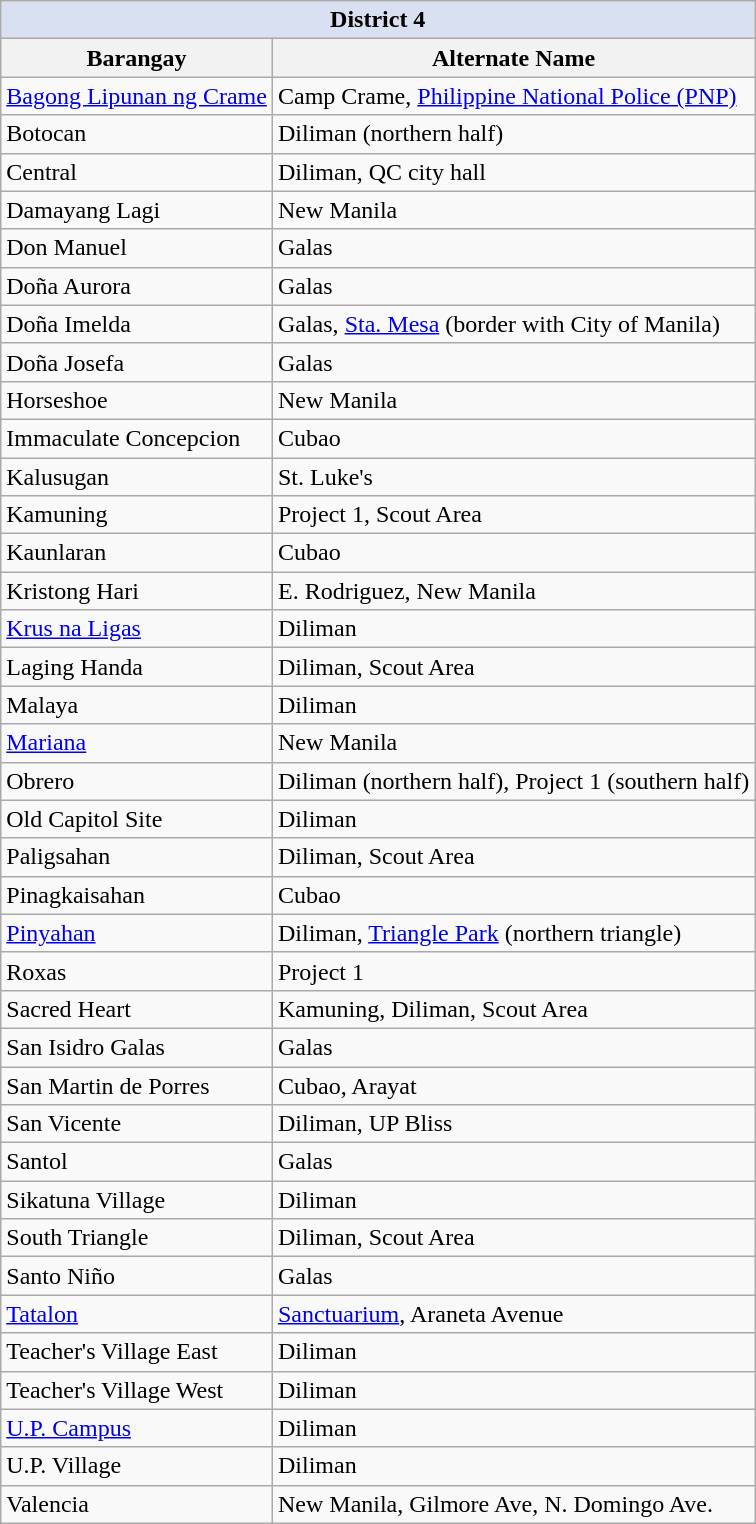<table class="wikitable">
<tr>
<th style="background: #D9E0F1; text-align:center" colspan=2><strong>District 4</strong></th>
</tr>
<tr>
<th>Barangay</th>
<th>Alternate Name</th>
</tr>
<tr>
<td><a href='#'>Bagong Lipunan ng Crame</a></td>
<td>Camp Crame, <a href='#'>Philippine National Police (PNP)</a></td>
</tr>
<tr>
<td>Botocan</td>
<td>Diliman (northern half)</td>
</tr>
<tr>
<td>Central</td>
<td>Diliman, QC city hall</td>
</tr>
<tr>
<td>Damayang Lagi</td>
<td>New Manila</td>
</tr>
<tr>
<td>Don Manuel</td>
<td>Galas</td>
</tr>
<tr>
<td>Doña Aurora</td>
<td>Galas</td>
</tr>
<tr>
<td>Doña Imelda</td>
<td>Galas, <a href='#'>Sta. Mesa</a> (border with City of Manila)</td>
</tr>
<tr>
<td>Doña Josefa</td>
<td>Galas</td>
</tr>
<tr>
<td>Horseshoe</td>
<td>New Manila</td>
</tr>
<tr>
<td>Immaculate Concepcion</td>
<td>Cubao</td>
</tr>
<tr>
<td>Kalusugan</td>
<td>St. Luke's</td>
</tr>
<tr>
<td>Kamuning</td>
<td>Project 1, Scout Area</td>
</tr>
<tr>
<td>Kaunlaran</td>
<td>Cubao</td>
</tr>
<tr>
<td>Kristong Hari</td>
<td>E. Rodriguez, New Manila</td>
</tr>
<tr>
<td><a href='#'>Krus na Ligas</a></td>
<td>Diliman</td>
</tr>
<tr>
<td>Laging Handa</td>
<td>Diliman, Scout Area</td>
</tr>
<tr>
<td>Malaya</td>
<td>Diliman</td>
</tr>
<tr>
<td><a href='#'>Mariana</a></td>
<td>New Manila</td>
</tr>
<tr>
<td>Obrero</td>
<td>Diliman (northern half), Project 1 (southern half)</td>
</tr>
<tr>
<td>Old Capitol Site</td>
<td>Diliman</td>
</tr>
<tr>
<td>Paligsahan</td>
<td>Diliman, Scout Area</td>
</tr>
<tr>
<td>Pinagkaisahan</td>
<td>Cubao</td>
</tr>
<tr>
<td><a href='#'>Pinyahan</a></td>
<td>Diliman, <a href='#'>Triangle Park</a> (northern triangle)</td>
</tr>
<tr>
<td>Roxas</td>
<td>Project 1</td>
</tr>
<tr>
<td>Sacred Heart</td>
<td>Kamuning, Diliman, Scout Area</td>
</tr>
<tr>
<td>San Isidro Galas</td>
<td>Galas</td>
</tr>
<tr>
<td>San Martin de Porres</td>
<td>Cubao, Arayat</td>
</tr>
<tr>
<td>San Vicente</td>
<td>Diliman, UP Bliss</td>
</tr>
<tr>
<td>Santol</td>
<td>Galas</td>
</tr>
<tr>
<td>Sikatuna Village</td>
<td>Diliman</td>
</tr>
<tr>
<td>South Triangle</td>
<td>Diliman, Scout Area</td>
</tr>
<tr>
<td>Santo Niño</td>
<td>Galas</td>
</tr>
<tr>
<td><a href='#'>Tatalon</a></td>
<td><a href='#'>Sanctuarium</a>, Araneta Avenue</td>
</tr>
<tr>
<td>Teacher's Village East</td>
<td>Diliman</td>
</tr>
<tr>
<td>Teacher's Village West</td>
<td>Diliman</td>
</tr>
<tr>
<td><a href='#'>U.P. Campus</a></td>
<td>Diliman</td>
</tr>
<tr>
<td>U.P. Village</td>
<td>Diliman</td>
</tr>
<tr>
<td>Valencia</td>
<td>New Manila, Gilmore Ave, N. Domingo Ave.</td>
</tr>
</table>
